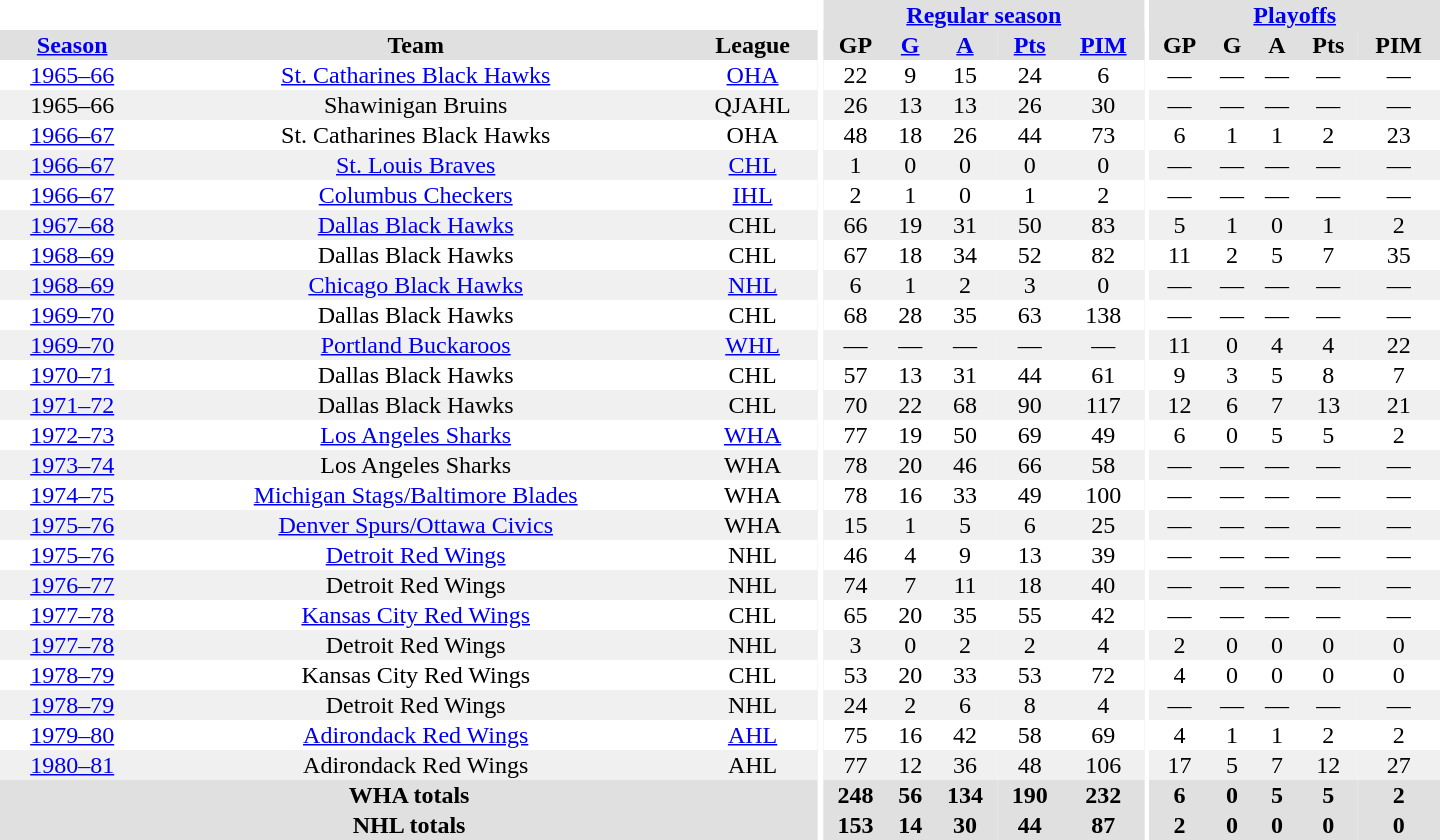<table border="0" cellpadding="1" cellspacing="0" style="text-align:center; width:60em">
<tr bgcolor="#e0e0e0">
<th colspan="3" bgcolor="#ffffff"></th>
<th rowspan="100" bgcolor="#ffffff"></th>
<th colspan="5"><a href='#'>Regular season</a></th>
<th rowspan="100" bgcolor="#ffffff"></th>
<th colspan="5"><a href='#'>Playoffs</a></th>
</tr>
<tr bgcolor="#e0e0e0">
<th><a href='#'>Season</a></th>
<th>Team</th>
<th>League</th>
<th>GP</th>
<th><a href='#'>G</a></th>
<th><a href='#'>A</a></th>
<th><a href='#'>Pts</a></th>
<th><a href='#'>PIM</a></th>
<th>GP</th>
<th>G</th>
<th>A</th>
<th>Pts</th>
<th>PIM</th>
</tr>
<tr>
<td><a href='#'>1965–66</a></td>
<td><a href='#'>St. Catharines Black Hawks</a></td>
<td><a href='#'>OHA</a></td>
<td>22</td>
<td>9</td>
<td>15</td>
<td>24</td>
<td>6</td>
<td>—</td>
<td>—</td>
<td>—</td>
<td>—</td>
<td>—</td>
</tr>
<tr bgcolor="#f0f0f0">
<td>1965–66</td>
<td>Shawinigan Bruins</td>
<td>QJAHL</td>
<td>26</td>
<td>13</td>
<td>13</td>
<td>26</td>
<td>30</td>
<td>—</td>
<td>—</td>
<td>—</td>
<td>—</td>
<td>—</td>
</tr>
<tr>
<td><a href='#'>1966–67</a></td>
<td>St. Catharines Black Hawks</td>
<td>OHA</td>
<td>48</td>
<td>18</td>
<td>26</td>
<td>44</td>
<td>73</td>
<td>6</td>
<td>1</td>
<td>1</td>
<td>2</td>
<td>23</td>
</tr>
<tr bgcolor="#f0f0f0">
<td><a href='#'>1966–67</a></td>
<td><a href='#'>St. Louis Braves</a></td>
<td><a href='#'>CHL</a></td>
<td>1</td>
<td>0</td>
<td>0</td>
<td>0</td>
<td>0</td>
<td>—</td>
<td>—</td>
<td>—</td>
<td>—</td>
<td>—</td>
</tr>
<tr>
<td><a href='#'>1966–67</a></td>
<td><a href='#'>Columbus Checkers</a></td>
<td><a href='#'>IHL</a></td>
<td>2</td>
<td>1</td>
<td>0</td>
<td>1</td>
<td>2</td>
<td>—</td>
<td>—</td>
<td>—</td>
<td>—</td>
<td>—</td>
</tr>
<tr bgcolor="#f0f0f0">
<td><a href='#'>1967–68</a></td>
<td><a href='#'>Dallas Black Hawks</a></td>
<td>CHL</td>
<td>66</td>
<td>19</td>
<td>31</td>
<td>50</td>
<td>83</td>
<td>5</td>
<td>1</td>
<td>0</td>
<td>1</td>
<td>2</td>
</tr>
<tr>
<td><a href='#'>1968–69</a></td>
<td>Dallas Black Hawks</td>
<td>CHL</td>
<td>67</td>
<td>18</td>
<td>34</td>
<td>52</td>
<td>82</td>
<td>11</td>
<td>2</td>
<td>5</td>
<td>7</td>
<td>35</td>
</tr>
<tr bgcolor="#f0f0f0">
<td><a href='#'>1968–69</a></td>
<td><a href='#'>Chicago Black Hawks</a></td>
<td><a href='#'>NHL</a></td>
<td>6</td>
<td>1</td>
<td>2</td>
<td>3</td>
<td>0</td>
<td>—</td>
<td>—</td>
<td>—</td>
<td>—</td>
<td>—</td>
</tr>
<tr>
<td><a href='#'>1969–70</a></td>
<td>Dallas Black Hawks</td>
<td>CHL</td>
<td>68</td>
<td>28</td>
<td>35</td>
<td>63</td>
<td>138</td>
<td>—</td>
<td>—</td>
<td>—</td>
<td>—</td>
<td>—</td>
</tr>
<tr bgcolor="#f0f0f0">
<td><a href='#'>1969–70</a></td>
<td><a href='#'>Portland Buckaroos</a></td>
<td><a href='#'>WHL</a></td>
<td>—</td>
<td>—</td>
<td>—</td>
<td>—</td>
<td>—</td>
<td>11</td>
<td>0</td>
<td>4</td>
<td>4</td>
<td>22</td>
</tr>
<tr>
<td><a href='#'>1970–71</a></td>
<td>Dallas Black Hawks</td>
<td>CHL</td>
<td>57</td>
<td>13</td>
<td>31</td>
<td>44</td>
<td>61</td>
<td>9</td>
<td>3</td>
<td>5</td>
<td>8</td>
<td>7</td>
</tr>
<tr bgcolor="#f0f0f0">
<td><a href='#'>1971–72</a></td>
<td>Dallas Black Hawks</td>
<td>CHL</td>
<td>70</td>
<td>22</td>
<td>68</td>
<td>90</td>
<td>117</td>
<td>12</td>
<td>6</td>
<td>7</td>
<td>13</td>
<td>21</td>
</tr>
<tr>
<td><a href='#'>1972–73</a></td>
<td><a href='#'>Los Angeles Sharks</a></td>
<td><a href='#'>WHA</a></td>
<td>77</td>
<td>19</td>
<td>50</td>
<td>69</td>
<td>49</td>
<td>6</td>
<td>0</td>
<td>5</td>
<td>5</td>
<td>2</td>
</tr>
<tr bgcolor="#f0f0f0">
<td><a href='#'>1973–74</a></td>
<td>Los Angeles Sharks</td>
<td>WHA</td>
<td>78</td>
<td>20</td>
<td>46</td>
<td>66</td>
<td>58</td>
<td>—</td>
<td>—</td>
<td>—</td>
<td>—</td>
<td>—</td>
</tr>
<tr>
<td><a href='#'>1974–75</a></td>
<td><a href='#'>Michigan Stags/Baltimore Blades</a></td>
<td>WHA</td>
<td>78</td>
<td>16</td>
<td>33</td>
<td>49</td>
<td>100</td>
<td>—</td>
<td>—</td>
<td>—</td>
<td>—</td>
<td>—</td>
</tr>
<tr bgcolor="#f0f0f0">
<td><a href='#'>1975–76</a></td>
<td><a href='#'>Denver Spurs/Ottawa Civics</a></td>
<td>WHA</td>
<td>15</td>
<td>1</td>
<td>5</td>
<td>6</td>
<td>25</td>
<td>—</td>
<td>—</td>
<td>—</td>
<td>—</td>
<td>—</td>
</tr>
<tr>
<td><a href='#'>1975–76</a></td>
<td><a href='#'>Detroit Red Wings</a></td>
<td>NHL</td>
<td>46</td>
<td>4</td>
<td>9</td>
<td>13</td>
<td>39</td>
<td>—</td>
<td>—</td>
<td>—</td>
<td>—</td>
<td>—</td>
</tr>
<tr bgcolor="#f0f0f0">
<td><a href='#'>1976–77</a></td>
<td>Detroit Red Wings</td>
<td>NHL</td>
<td>74</td>
<td>7</td>
<td>11</td>
<td>18</td>
<td>40</td>
<td>—</td>
<td>—</td>
<td>—</td>
<td>—</td>
<td>—</td>
</tr>
<tr>
<td><a href='#'>1977–78</a></td>
<td><a href='#'>Kansas City Red Wings</a></td>
<td>CHL</td>
<td>65</td>
<td>20</td>
<td>35</td>
<td>55</td>
<td>42</td>
<td>—</td>
<td>—</td>
<td>—</td>
<td>—</td>
<td>—</td>
</tr>
<tr bgcolor="#f0f0f0">
<td><a href='#'>1977–78</a></td>
<td>Detroit Red Wings</td>
<td>NHL</td>
<td>3</td>
<td>0</td>
<td>2</td>
<td>2</td>
<td>4</td>
<td>2</td>
<td>0</td>
<td>0</td>
<td>0</td>
<td>0</td>
</tr>
<tr>
<td><a href='#'>1978–79</a></td>
<td>Kansas City Red Wings</td>
<td>CHL</td>
<td>53</td>
<td>20</td>
<td>33</td>
<td>53</td>
<td>72</td>
<td>4</td>
<td>0</td>
<td>0</td>
<td>0</td>
<td>0</td>
</tr>
<tr bgcolor="#f0f0f0">
<td><a href='#'>1978–79</a></td>
<td>Detroit Red Wings</td>
<td>NHL</td>
<td>24</td>
<td>2</td>
<td>6</td>
<td>8</td>
<td>4</td>
<td>—</td>
<td>—</td>
<td>—</td>
<td>—</td>
<td>—</td>
</tr>
<tr>
<td><a href='#'>1979–80</a></td>
<td><a href='#'>Adirondack Red Wings</a></td>
<td><a href='#'>AHL</a></td>
<td>75</td>
<td>16</td>
<td>42</td>
<td>58</td>
<td>69</td>
<td>4</td>
<td>1</td>
<td>1</td>
<td>2</td>
<td>2</td>
</tr>
<tr bgcolor="#f0f0f0">
<td><a href='#'>1980–81</a></td>
<td>Adirondack Red Wings</td>
<td>AHL</td>
<td>77</td>
<td>12</td>
<td>36</td>
<td>48</td>
<td>106</td>
<td>17</td>
<td>5</td>
<td>7</td>
<td>12</td>
<td>27</td>
</tr>
<tr bgcolor="#e0e0e0">
<th colspan="3">WHA totals</th>
<th>248</th>
<th>56</th>
<th>134</th>
<th>190</th>
<th>232</th>
<th>6</th>
<th>0</th>
<th>5</th>
<th>5</th>
<th>2</th>
</tr>
<tr bgcolor="#e0e0e0">
<th colspan="3">NHL totals</th>
<th>153</th>
<th>14</th>
<th>30</th>
<th>44</th>
<th>87</th>
<th>2</th>
<th>0</th>
<th>0</th>
<th>0</th>
<th>0</th>
</tr>
</table>
